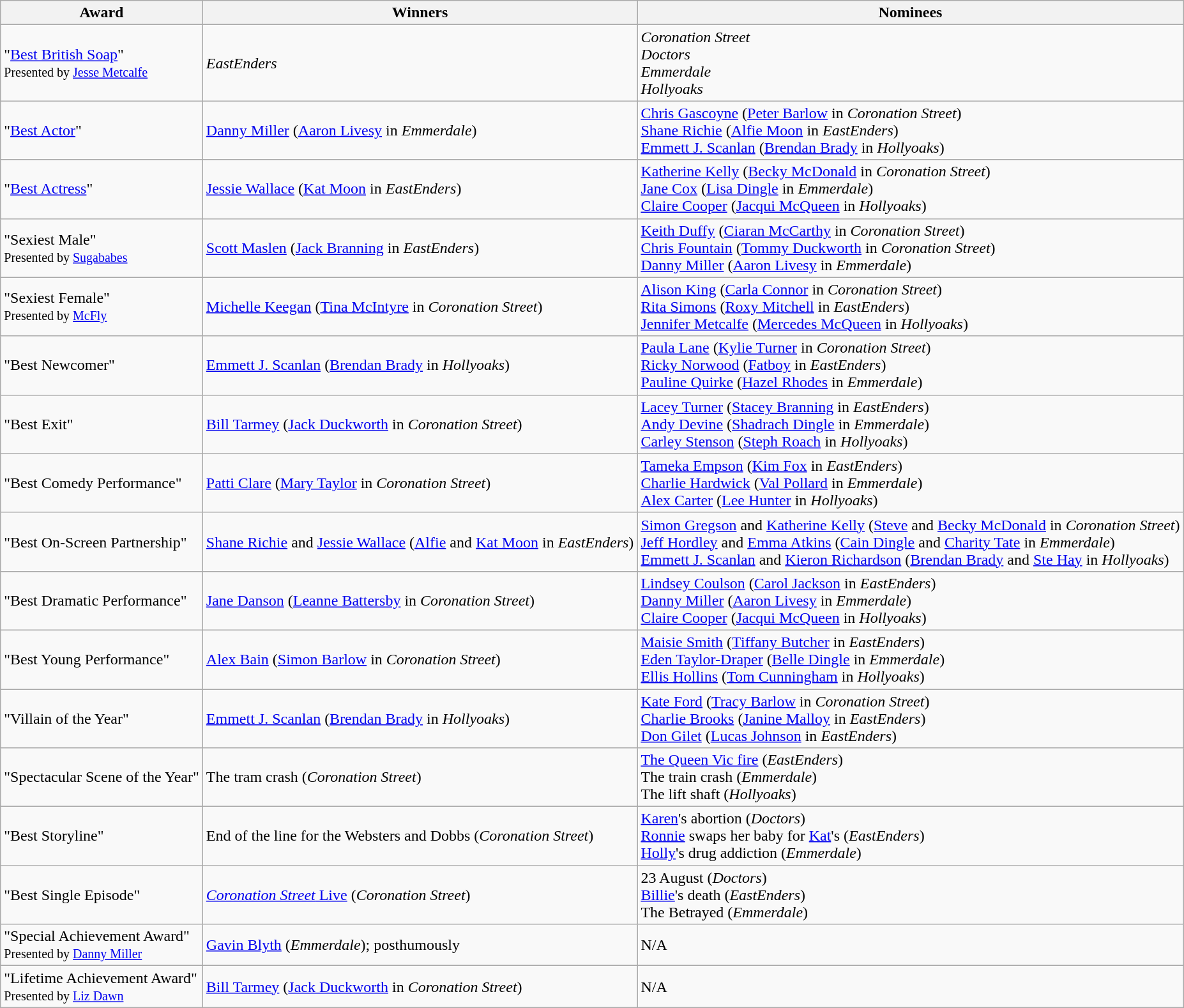<table class="wikitable">
<tr>
<th>Award</th>
<th>Winners</th>
<th>Nominees</th>
</tr>
<tr>
<td>"<a href='#'>Best British Soap</a>"<br><small>Presented by <a href='#'>Jesse Metcalfe</a></small></td>
<td><em>EastEnders</em></td>
<td><em>Coronation Street</em><br><em>Doctors</em><br><em>Emmerdale</em><br><em>Hollyoaks</em></td>
</tr>
<tr>
<td>"<a href='#'>Best Actor</a>"</td>
<td><a href='#'>Danny Miller</a> (<a href='#'>Aaron Livesy</a> in <em>Emmerdale</em>)</td>
<td><a href='#'>Chris Gascoyne</a> (<a href='#'>Peter Barlow</a> in <em>Coronation Street</em>)<br><a href='#'>Shane Richie</a> (<a href='#'>Alfie Moon</a> in <em>EastEnders</em>)<br><a href='#'>Emmett J. Scanlan</a> (<a href='#'>Brendan Brady</a> in <em>Hollyoaks</em>)</td>
</tr>
<tr>
<td>"<a href='#'>Best Actress</a>"</td>
<td><a href='#'>Jessie Wallace</a> (<a href='#'>Kat Moon</a> in <em>EastEnders</em>)</td>
<td><a href='#'>Katherine Kelly</a> (<a href='#'>Becky McDonald</a> in <em>Coronation Street</em>)<br><a href='#'>Jane Cox</a> (<a href='#'>Lisa Dingle</a> in <em>Emmerdale</em>)<br><a href='#'>Claire Cooper</a> (<a href='#'>Jacqui McQueen</a> in <em>Hollyoaks</em>)</td>
</tr>
<tr>
<td>"Sexiest Male"<br><small>Presented by <a href='#'>Sugababes</a></small></td>
<td><a href='#'>Scott Maslen</a> (<a href='#'>Jack Branning</a> in <em>EastEnders</em>)</td>
<td><a href='#'>Keith Duffy</a> (<a href='#'>Ciaran McCarthy</a> in <em>Coronation Street</em>)<br><a href='#'>Chris Fountain</a> (<a href='#'>Tommy Duckworth</a> in <em>Coronation Street</em>)<br><a href='#'>Danny Miller</a> (<a href='#'>Aaron Livesy</a> in <em>Emmerdale</em>)</td>
</tr>
<tr>
<td>"Sexiest Female"<br><small>Presented by <a href='#'>McFly</a></small></td>
<td><a href='#'>Michelle Keegan</a> (<a href='#'>Tina McIntyre</a> in <em>Coronation Street</em>)</td>
<td><a href='#'>Alison King</a> (<a href='#'>Carla Connor</a> in <em>Coronation Street</em>)<br><a href='#'>Rita Simons</a> (<a href='#'>Roxy Mitchell</a> in <em>EastEnders</em>)<br><a href='#'>Jennifer Metcalfe</a> (<a href='#'>Mercedes McQueen</a> in <em>Hollyoaks</em>)</td>
</tr>
<tr>
<td>"Best Newcomer"</td>
<td><a href='#'>Emmett J. Scanlan</a> (<a href='#'>Brendan Brady</a> in <em>Hollyoaks</em>)</td>
<td><a href='#'>Paula Lane</a> (<a href='#'>Kylie Turner</a> in <em>Coronation Street</em>)<br><a href='#'>Ricky Norwood</a> (<a href='#'>Fatboy</a> in <em>EastEnders</em>)<br><a href='#'>Pauline Quirke</a> (<a href='#'>Hazel Rhodes</a> in <em>Emmerdale</em>)</td>
</tr>
<tr>
<td>"Best Exit"</td>
<td><a href='#'>Bill Tarmey</a> (<a href='#'>Jack Duckworth</a> in <em>Coronation Street</em>)</td>
<td><a href='#'>Lacey Turner</a> (<a href='#'>Stacey Branning</a> in <em>EastEnders</em>)<br><a href='#'>Andy Devine</a> (<a href='#'>Shadrach Dingle</a> in <em>Emmerdale</em>)<br><a href='#'>Carley Stenson</a> (<a href='#'>Steph Roach</a> in <em>Hollyoaks</em>)</td>
</tr>
<tr>
<td>"Best Comedy Performance"</td>
<td><a href='#'>Patti Clare</a> (<a href='#'>Mary Taylor</a> in <em>Coronation Street</em>)</td>
<td><a href='#'>Tameka Empson</a> (<a href='#'>Kim Fox</a> in <em>EastEnders</em>)<br><a href='#'>Charlie Hardwick</a> (<a href='#'>Val Pollard</a> in <em>Emmerdale</em>)<br><a href='#'>Alex Carter</a> (<a href='#'>Lee Hunter</a> in <em>Hollyoaks</em>)</td>
</tr>
<tr>
<td>"Best On-Screen Partnership"</td>
<td><a href='#'>Shane Richie</a> and <a href='#'>Jessie Wallace</a> (<a href='#'>Alfie</a> and <a href='#'>Kat Moon</a>  in <em>EastEnders</em>)</td>
<td><a href='#'>Simon Gregson</a> and <a href='#'>Katherine Kelly</a> (<a href='#'>Steve</a> and <a href='#'>Becky McDonald</a> in <em>Coronation Street</em>)<br><a href='#'>Jeff Hordley</a> and <a href='#'>Emma Atkins</a> (<a href='#'>Cain Dingle</a> and <a href='#'>Charity Tate</a> in <em>Emmerdale</em>)<br><a href='#'>Emmett J. Scanlan</a> and <a href='#'>Kieron Richardson</a> (<a href='#'>Brendan Brady</a> and <a href='#'>Ste Hay</a> in <em>Hollyoaks</em>)</td>
</tr>
<tr>
<td>"Best Dramatic Performance"</td>
<td><a href='#'>Jane Danson</a> (<a href='#'>Leanne Battersby</a> in <em>Coronation Street</em>)</td>
<td><a href='#'>Lindsey Coulson</a> (<a href='#'>Carol Jackson</a> in <em>EastEnders</em>)<br><a href='#'>Danny Miller</a> (<a href='#'>Aaron Livesy</a> in <em>Emmerdale</em>)<br><a href='#'>Claire Cooper</a> (<a href='#'>Jacqui McQueen</a> in <em>Hollyoaks</em>)</td>
</tr>
<tr>
<td>"Best Young Performance"</td>
<td><a href='#'>Alex Bain</a>  (<a href='#'>Simon Barlow</a> in <em>Coronation Street</em>)</td>
<td><a href='#'>Maisie Smith</a> (<a href='#'>Tiffany Butcher</a> in <em>EastEnders</em>)<br><a href='#'>Eden Taylor-Draper</a> (<a href='#'>Belle Dingle</a> in <em>Emmerdale</em>)<br><a href='#'>Ellis Hollins</a> (<a href='#'>Tom Cunningham</a> in <em>Hollyoaks</em>)</td>
</tr>
<tr>
<td>"Villain of the Year"</td>
<td><a href='#'>Emmett J. Scanlan</a> (<a href='#'>Brendan Brady</a> in <em>Hollyoaks</em>)</td>
<td><a href='#'>Kate Ford</a> (<a href='#'>Tracy Barlow</a> in <em>Coronation Street</em>)<br><a href='#'>Charlie Brooks</a> (<a href='#'>Janine Malloy</a> in <em>EastEnders</em>)<br><a href='#'>Don Gilet</a> (<a href='#'>Lucas Johnson</a> in <em>EastEnders</em>)</td>
</tr>
<tr>
<td>"Spectacular Scene of the Year"</td>
<td>The tram crash (<em>Coronation Street</em>)</td>
<td><a href='#'>The Queen Vic fire</a> (<em>EastEnders</em>)<br>The train crash (<em>Emmerdale</em>)<br>The lift shaft (<em>Hollyoaks</em>)</td>
</tr>
<tr>
<td>"Best Storyline"</td>
<td>End of the line for the Websters and Dobbs (<em>Coronation Street</em>)</td>
<td><a href='#'>Karen</a>'s abortion (<em>Doctors</em>)<br><a href='#'>Ronnie</a> swaps her baby for <a href='#'>Kat</a>'s (<em>EastEnders</em>)<br><a href='#'>Holly</a>'s drug addiction (<em>Emmerdale</em>)</td>
</tr>
<tr>
<td>"Best Single Episode"</td>
<td><a href='#'><em>Coronation Street</em> Live</a> (<em>Coronation Street</em>)</td>
<td>23 August (<em>Doctors</em>)<br><a href='#'>Billie</a>'s death (<em>EastEnders</em>)<br>The Betrayed (<em>Emmerdale</em>)</td>
</tr>
<tr>
<td>"Special Achievement Award"<br><small>Presented by <a href='#'>Danny Miller</a></small></td>
<td><a href='#'>Gavin Blyth</a> (<em>Emmerdale</em>); posthumously</td>
<td>N/A</td>
</tr>
<tr>
<td>"Lifetime Achievement Award"<br><small>Presented by <a href='#'>Liz Dawn</a></small></td>
<td><a href='#'>Bill Tarmey</a> (<a href='#'>Jack Duckworth</a> in <em>Coronation Street</em>)</td>
<td>N/A</td>
</tr>
</table>
